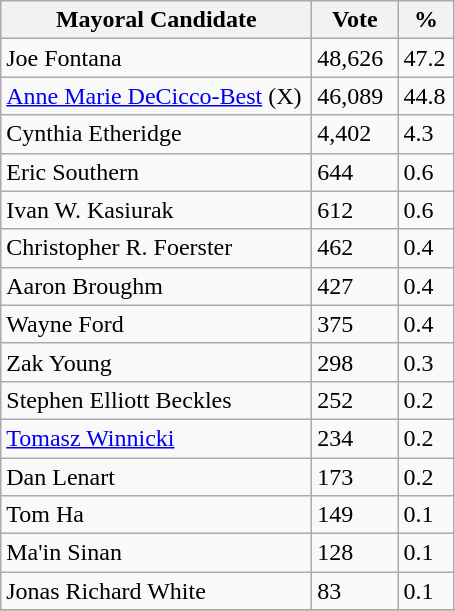<table class="wikitable">
<tr>
<th bgcolor="#DDDDFF" width="200px">Mayoral Candidate </th>
<th bgcolor="#DDDDFF" width="50px">Vote</th>
<th bgcolor="#DDDDFF" width="30px">%</th>
</tr>
<tr>
<td>Joe Fontana</td>
<td>48,626</td>
<td>47.2</td>
</tr>
<tr>
<td><a href='#'>Anne Marie DeCicco-Best</a>  (X)</td>
<td>46,089</td>
<td>44.8</td>
</tr>
<tr>
<td>Cynthia Etheridge</td>
<td>4,402</td>
<td>4.3</td>
</tr>
<tr>
<td>Eric Southern</td>
<td>644</td>
<td>0.6</td>
</tr>
<tr>
<td>Ivan W. Kasiurak</td>
<td>612</td>
<td>0.6</td>
</tr>
<tr>
<td>Christopher R. Foerster</td>
<td>462</td>
<td>0.4</td>
</tr>
<tr>
<td>Aaron Broughm</td>
<td>427</td>
<td>0.4</td>
</tr>
<tr>
<td>Wayne Ford</td>
<td>375</td>
<td>0.4</td>
</tr>
<tr>
<td>Zak Young</td>
<td>298</td>
<td>0.3</td>
</tr>
<tr>
<td>Stephen Elliott Beckles</td>
<td>252</td>
<td>0.2</td>
</tr>
<tr>
<td><a href='#'>Tomasz Winnicki</a></td>
<td>234</td>
<td>0.2</td>
</tr>
<tr>
<td>Dan Lenart</td>
<td>173</td>
<td>0.2</td>
</tr>
<tr>
<td>Tom Ha</td>
<td>149</td>
<td>0.1</td>
</tr>
<tr>
<td>Ma'in Sinan</td>
<td>128</td>
<td>0.1</td>
</tr>
<tr>
<td>Jonas Richard White</td>
<td>83</td>
<td>0.1</td>
</tr>
<tr>
</tr>
</table>
